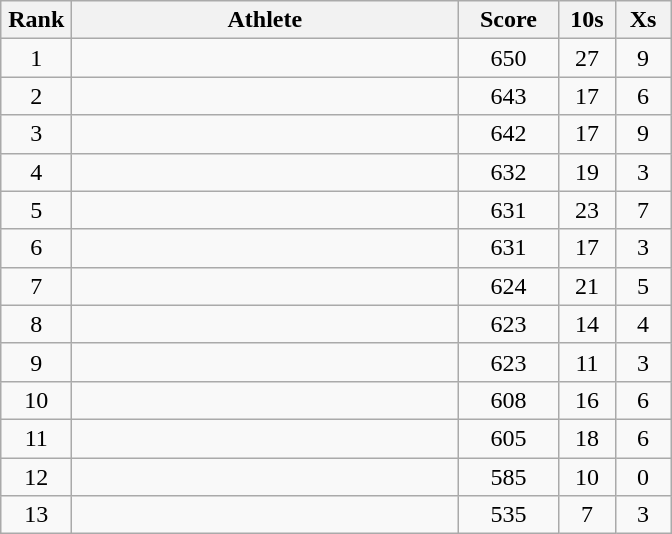<table class=wikitable style="text-align:center">
<tr>
<th width=40>Rank</th>
<th width=250>Athlete</th>
<th width=60>Score</th>
<th width=30>10s</th>
<th width=30>Xs</th>
</tr>
<tr>
<td>1</td>
<td></td>
<td>650</td>
<td>27</td>
<td>9</td>
</tr>
<tr>
<td>2</td>
<td></td>
<td>643</td>
<td>17</td>
<td>6</td>
</tr>
<tr>
<td>3</td>
<td></td>
<td>642</td>
<td>17</td>
<td>9</td>
</tr>
<tr>
<td>4</td>
<td></td>
<td>632</td>
<td>19</td>
<td>3</td>
</tr>
<tr>
<td>5</td>
<td></td>
<td>631</td>
<td>23</td>
<td>7</td>
</tr>
<tr>
<td>6</td>
<td></td>
<td>631</td>
<td>17</td>
<td>3</td>
</tr>
<tr>
<td>7</td>
<td></td>
<td>624</td>
<td>21</td>
<td>5</td>
</tr>
<tr>
<td>8</td>
<td></td>
<td>623</td>
<td>14</td>
<td>4</td>
</tr>
<tr>
<td>9</td>
<td></td>
<td>623</td>
<td>11</td>
<td>3</td>
</tr>
<tr>
<td>10</td>
<td></td>
<td>608</td>
<td>16</td>
<td>6</td>
</tr>
<tr>
<td>11</td>
<td></td>
<td>605</td>
<td>18</td>
<td>6</td>
</tr>
<tr>
<td>12</td>
<td></td>
<td>585</td>
<td>10</td>
<td>0</td>
</tr>
<tr>
<td>13</td>
<td></td>
<td>535</td>
<td>7</td>
<td>3</td>
</tr>
</table>
